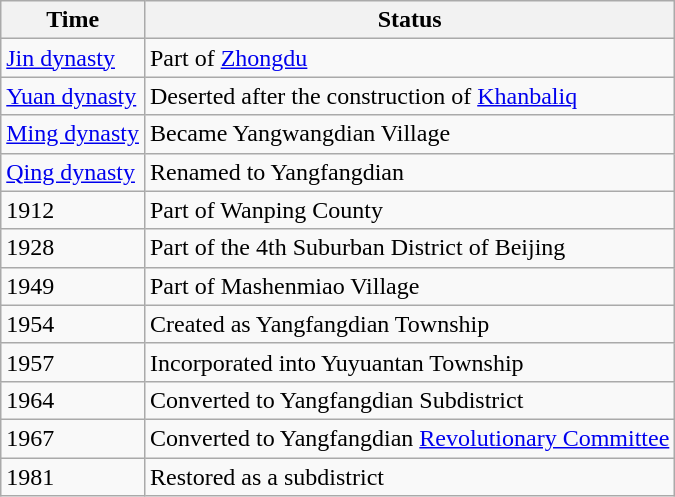<table class="wikitable">
<tr>
<th>Time</th>
<th>Status</th>
</tr>
<tr>
<td><a href='#'>Jin dynasty</a></td>
<td>Part of <a href='#'>Zhongdu</a></td>
</tr>
<tr>
<td><a href='#'>Yuan dynasty</a></td>
<td>Deserted after the construction of <a href='#'>Khanbaliq</a></td>
</tr>
<tr>
<td><a href='#'>Ming dynasty</a></td>
<td>Became Yangwangdian Village</td>
</tr>
<tr>
<td><a href='#'>Qing dynasty</a></td>
<td>Renamed to Yangfangdian</td>
</tr>
<tr>
<td>1912</td>
<td>Part of Wanping County</td>
</tr>
<tr>
<td>1928</td>
<td>Part of the 4th Suburban District of Beijing</td>
</tr>
<tr>
<td>1949</td>
<td>Part of Mashenmiao Village</td>
</tr>
<tr>
<td>1954</td>
<td>Created as Yangfangdian Township</td>
</tr>
<tr>
<td>1957</td>
<td>Incorporated into Yuyuantan Township</td>
</tr>
<tr>
<td>1964</td>
<td>Converted to Yangfangdian Subdistrict</td>
</tr>
<tr>
<td>1967</td>
<td>Converted to Yangfangdian <a href='#'>Revolutionary Committee</a></td>
</tr>
<tr>
<td>1981</td>
<td>Restored as a subdistrict</td>
</tr>
</table>
